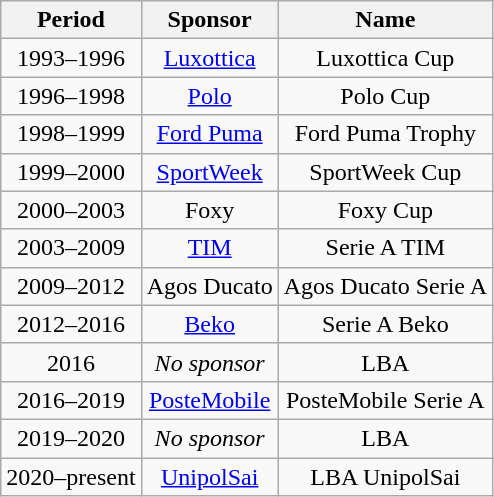<table class="wikitable" style="text-align:center;margin-left:1em;float:center">
<tr>
<th>Period</th>
<th>Sponsor</th>
<th>Name</th>
</tr>
<tr>
<td>1993–1996</td>
<td><a href='#'>Luxottica</a></td>
<td>Luxottica Cup</td>
</tr>
<tr>
<td>1996–1998</td>
<td><a href='#'>Polo</a></td>
<td>Polo Cup</td>
</tr>
<tr>
<td>1998–1999</td>
<td><a href='#'>Ford Puma</a></td>
<td>Ford Puma Trophy</td>
</tr>
<tr>
<td>1999–2000</td>
<td><a href='#'>SportWeek</a></td>
<td>SportWeek Cup</td>
</tr>
<tr>
<td>2000–2003</td>
<td>Foxy</td>
<td>Foxy Cup</td>
</tr>
<tr>
<td>2003–2009</td>
<td><a href='#'>TIM</a></td>
<td>Serie A TIM</td>
</tr>
<tr>
<td>2009–2012</td>
<td>Agos Ducato</td>
<td>Agos Ducato Serie A</td>
</tr>
<tr>
<td>2012–2016</td>
<td><a href='#'>Beko</a></td>
<td>Serie A Beko</td>
</tr>
<tr>
<td>2016</td>
<td><em>No sponsor</em></td>
<td>LBA</td>
</tr>
<tr>
<td>2016–2019</td>
<td><a href='#'>PosteMobile</a></td>
<td>PosteMobile Serie A</td>
</tr>
<tr>
<td>2019–2020</td>
<td><em>No sponsor</em></td>
<td>LBA</td>
</tr>
<tr>
<td>2020–present</td>
<td><a href='#'>UnipolSai</a></td>
<td>LBA UnipolSai</td>
</tr>
</table>
